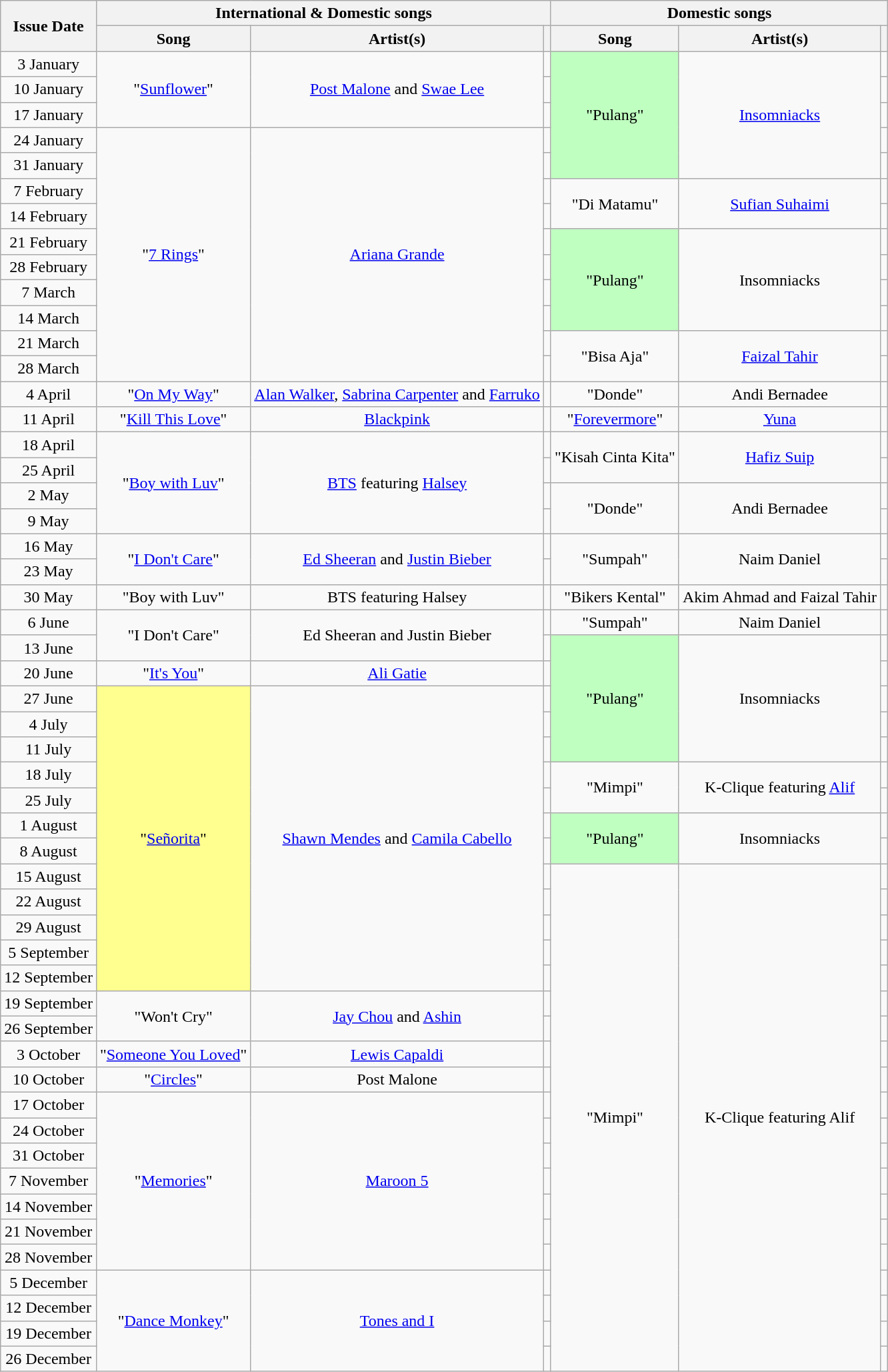<table class="wikitable" style="text-align: center;">
<tr>
<th style="text-align: center;" rowspan=2>Issue Date</th>
<th style="text-align: center;" colspan=3>International & Domestic songs</th>
<th style="text-align: center;" colspan=3>Domestic songs</th>
</tr>
<tr>
<th>Song</th>
<th>Artist(s)</th>
<th></th>
<th>Song</th>
<th>Artist(s)</th>
<th></th>
</tr>
<tr>
<td>3 January</td>
<td rowspan=3>"<a href='#'>Sunflower</a>"</td>
<td rowspan=3><a href='#'>Post Malone</a> and <a href='#'>Swae Lee</a></td>
<td></td>
<td bgcolor=#BFFFC0 rowspan=5>"Pulang"</td>
<td rowspan=5><a href='#'>Insomniacks</a></td>
<td></td>
</tr>
<tr>
<td>10 January</td>
<td></td>
<td></td>
</tr>
<tr>
<td>17 January</td>
<td></td>
<td></td>
</tr>
<tr>
<td>24 January</td>
<td rowspan=10>"<a href='#'>7 Rings</a>"</td>
<td rowspan=10><a href='#'>Ariana Grande</a></td>
<td></td>
<td></td>
</tr>
<tr>
<td>31 January</td>
<td></td>
<td></td>
</tr>
<tr>
<td>7 February</td>
<td></td>
<td rowspan=2>"Di Matamu"</td>
<td rowspan=2><a href='#'>Sufian Suhaimi</a></td>
<td></td>
</tr>
<tr>
<td>14 February</td>
<td></td>
<td></td>
</tr>
<tr>
<td>21 February</td>
<td></td>
<td bgcolor=#BFFFC0 rowspan=4>"Pulang"</td>
<td rowspan=4>Insomniacks</td>
<td></td>
</tr>
<tr>
<td>28 February</td>
<td></td>
<td></td>
</tr>
<tr>
<td>7 March</td>
<td></td>
<td></td>
</tr>
<tr>
<td>14 March</td>
<td></td>
<td></td>
</tr>
<tr>
<td>21 March</td>
<td></td>
<td rowspan=2>"Bisa Aja"</td>
<td rowspan=2><a href='#'>Faizal Tahir</a></td>
<td></td>
</tr>
<tr>
<td>28 March</td>
<td></td>
<td></td>
</tr>
<tr>
<td>4 April</td>
<td>"<a href='#'>On My Way</a>"</td>
<td><a href='#'>Alan Walker</a>, <a href='#'>Sabrina Carpenter</a> and <a href='#'>Farruko</a></td>
<td></td>
<td>"Donde"</td>
<td>Andi Bernadee</td>
<td></td>
</tr>
<tr>
<td>11 April</td>
<td>"<a href='#'>Kill This Love</a>"</td>
<td><a href='#'>Blackpink</a></td>
<td></td>
<td>"<a href='#'>Forevermore</a>"</td>
<td><a href='#'>Yuna</a></td>
<td></td>
</tr>
<tr>
<td>18 April</td>
<td rowspan=4>"<a href='#'>Boy with Luv</a>"</td>
<td rowspan=4><a href='#'>BTS</a> featuring <a href='#'>Halsey</a></td>
<td></td>
<td rowspan=2>"Kisah Cinta Kita"</td>
<td rowspan=2><a href='#'>Hafiz Suip</a></td>
<td></td>
</tr>
<tr>
<td>25 April</td>
<td></td>
<td></td>
</tr>
<tr>
<td>2 May</td>
<td></td>
<td rowspan=2>"Donde"</td>
<td rowspan=2>Andi Bernadee</td>
<td></td>
</tr>
<tr>
<td>9 May</td>
<td></td>
<td></td>
</tr>
<tr>
<td>16 May</td>
<td rowspan=2>"<a href='#'>I Don't Care</a>"</td>
<td rowspan=2><a href='#'>Ed Sheeran</a> and <a href='#'>Justin Bieber</a></td>
<td></td>
<td rowspan=2>"Sumpah"</td>
<td rowspan=2>Naim Daniel</td>
<td></td>
</tr>
<tr>
<td>23 May</td>
<td></td>
<td></td>
</tr>
<tr>
<td>30 May</td>
<td>"Boy with Luv"</td>
<td>BTS featuring Halsey</td>
<td></td>
<td>"Bikers Kental"</td>
<td>Akim Ahmad and Faizal Tahir</td>
<td></td>
</tr>
<tr>
<td>6 June</td>
<td rowspan=2>"I Don't Care"</td>
<td rowspan=2>Ed Sheeran and Justin Bieber</td>
<td></td>
<td>"Sumpah"</td>
<td>Naim Daniel</td>
<td></td>
</tr>
<tr>
<td>13 June</td>
<td></td>
<td bgcolor=#BFFFC0 rowspan=5>"Pulang"</td>
<td rowspan=5>Insomniacks</td>
<td></td>
</tr>
<tr>
<td>20 June</td>
<td>"<a href='#'>It's You</a>"</td>
<td><a href='#'>Ali Gatie</a></td>
<td></td>
<td></td>
</tr>
<tr>
<td>27 June</td>
<td bgcolor=#FFFF90 rowspan=12>"<a href='#'>Señorita</a>"</td>
<td rowspan=12><a href='#'>Shawn Mendes</a> and <a href='#'>Camila Cabello</a></td>
<td></td>
<td></td>
</tr>
<tr>
<td>4 July</td>
<td></td>
<td></td>
</tr>
<tr>
<td>11 July</td>
<td></td>
<td></td>
</tr>
<tr>
<td>18 July</td>
<td></td>
<td rowspan=2>"Mimpi"</td>
<td rowspan=2>K-Clique featuring <a href='#'>Alif</a></td>
<td></td>
</tr>
<tr>
<td>25 July</td>
<td></td>
<td></td>
</tr>
<tr>
<td>1 August</td>
<td></td>
<td bgcolor=#BFFFC0 rowspan=2>"Pulang"</td>
<td rowspan=2>Insomniacks</td>
<td></td>
</tr>
<tr>
<td>8 August</td>
<td></td>
<td></td>
</tr>
<tr>
<td>15 August</td>
<td></td>
<td rowspan=20>"Mimpi"</td>
<td rowspan=20>K-Clique featuring Alif</td>
<td></td>
</tr>
<tr>
<td>22 August</td>
<td></td>
<td></td>
</tr>
<tr>
<td>29 August</td>
<td></td>
<td></td>
</tr>
<tr>
<td>5 September</td>
<td></td>
<td></td>
</tr>
<tr>
<td>12 September</td>
<td></td>
<td></td>
</tr>
<tr>
<td>19 September</td>
<td rowspan=2>"Won't Cry"</td>
<td rowspan=2><a href='#'>Jay Chou</a> and <a href='#'>Ashin</a></td>
<td></td>
<td></td>
</tr>
<tr>
<td>26 September</td>
<td></td>
<td></td>
</tr>
<tr>
<td>3 October</td>
<td>"<a href='#'>Someone You Loved</a>"</td>
<td><a href='#'>Lewis Capaldi</a></td>
<td></td>
<td></td>
</tr>
<tr>
<td>10 October</td>
<td>"<a href='#'>Circles</a>"</td>
<td>Post Malone</td>
<td></td>
<td></td>
</tr>
<tr>
<td>17 October</td>
<td rowspan=7>"<a href='#'>Memories</a>"</td>
<td rowspan=7><a href='#'>Maroon 5</a></td>
<td></td>
<td></td>
</tr>
<tr>
<td>24 October</td>
<td></td>
<td></td>
</tr>
<tr>
<td>31 October</td>
<td></td>
<td></td>
</tr>
<tr>
<td>7 November</td>
<td></td>
<td></td>
</tr>
<tr>
<td>14 November</td>
<td></td>
<td></td>
</tr>
<tr>
<td>21 November</td>
<td></td>
<td></td>
</tr>
<tr>
<td>28 November</td>
<td></td>
<td></td>
</tr>
<tr>
<td>5 December</td>
<td rowspan=4>"<a href='#'>Dance Monkey</a>"</td>
<td rowspan=4><a href='#'>Tones and I</a></td>
<td></td>
<td></td>
</tr>
<tr>
<td>12 December</td>
<td></td>
<td></td>
</tr>
<tr>
<td>19 December</td>
<td></td>
<td></td>
</tr>
<tr>
<td>26 December</td>
<td></td>
<td></td>
</tr>
</table>
